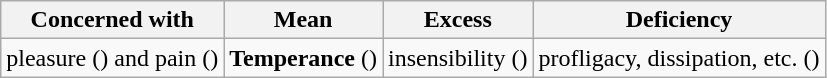<table class="wikitable">
<tr>
<th>Concerned with</th>
<th>Mean</th>
<th>Excess</th>
<th>Deficiency</th>
</tr>
<tr>
<td>pleasure () and pain ()</td>
<td><strong>Temperance</strong> ()</td>
<td>insensibility ()</td>
<td>profligacy, dissipation, etc. ()</td>
</tr>
</table>
